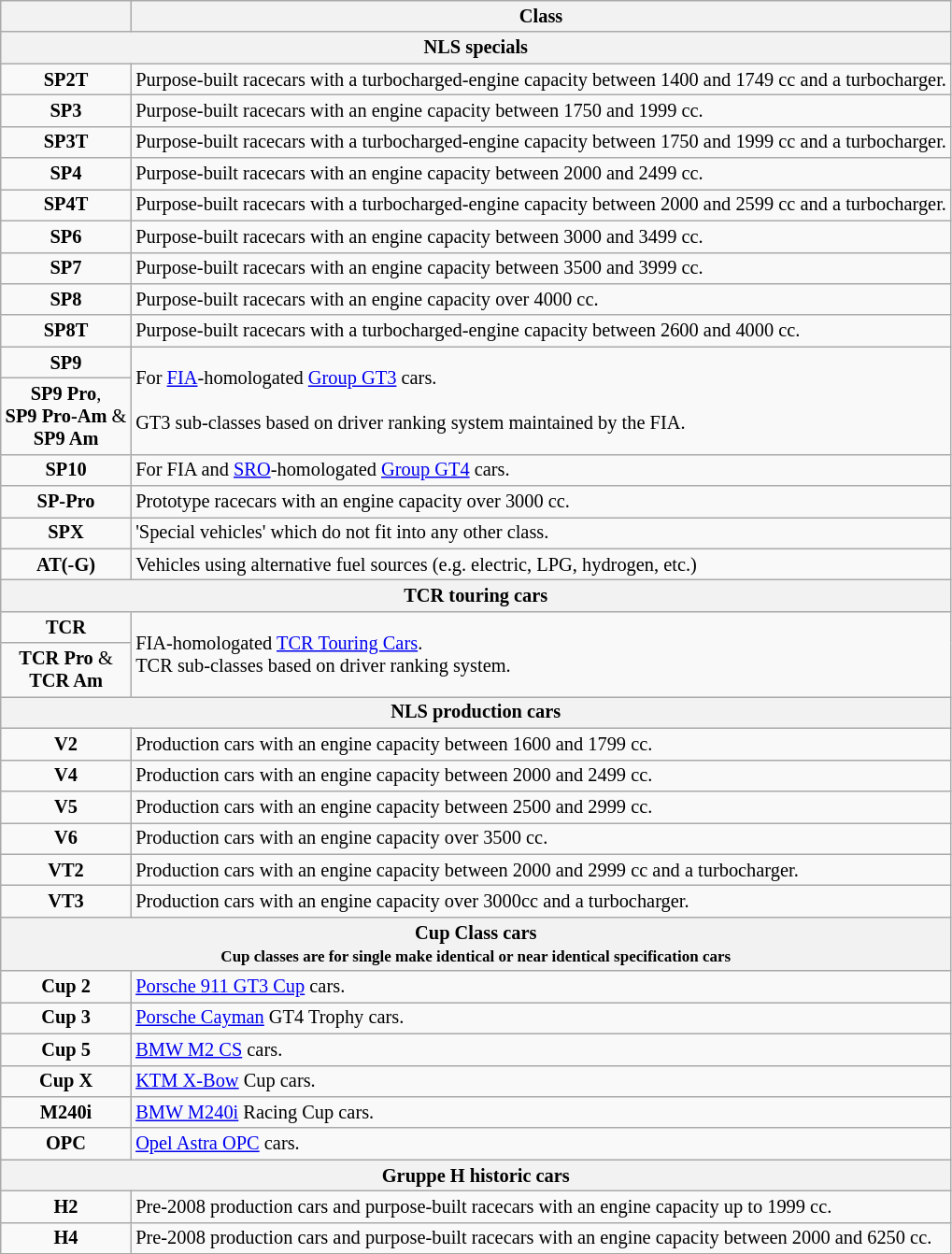<table class="wikitable" style="font-size: 85%;">
<tr>
<th></th>
<th>Class</th>
</tr>
<tr>
<th colspan="2">NLS specials</th>
</tr>
<tr>
<td style="text-align:center"><strong>SP2T</strong></td>
<td>Purpose-built racecars with a turbocharged-engine capacity between 1400 and 1749 cc and a turbocharger.</td>
</tr>
<tr>
<td style="text-align:center"><strong>SP3</strong></td>
<td>Purpose-built racecars with an engine capacity between 1750 and 1999 cc.</td>
</tr>
<tr>
<td style="text-align:center"><strong>SP3T</strong></td>
<td>Purpose-built racecars with a turbocharged-engine capacity between 1750 and 1999 cc and a turbocharger.</td>
</tr>
<tr>
<td style="text-align:center"><strong>SP4</strong></td>
<td>Purpose-built racecars with an engine capacity between 2000 and 2499 cc.</td>
</tr>
<tr>
<td style="text-align:center"><strong>SP4T</strong></td>
<td>Purpose-built racecars with a turbocharged-engine capacity between 2000 and 2599 cc and a turbocharger.</td>
</tr>
<tr>
<td style="text-align:center"><strong>SP6</strong></td>
<td>Purpose-built racecars with an engine capacity between 3000 and 3499 cc.</td>
</tr>
<tr>
<td style="text-align:center"><strong>SP7</strong></td>
<td>Purpose-built racecars with an engine capacity between 3500 and 3999 cc.</td>
</tr>
<tr>
<td style="text-align:center"><strong>SP8</strong></td>
<td>Purpose-built racecars with an engine capacity over 4000 cc.</td>
</tr>
<tr>
<td style="text-align:center"><strong>SP8T</strong></td>
<td>Purpose-built racecars with a turbocharged-engine capacity between 2600 and 4000 cc.</td>
</tr>
<tr>
<td style="text-align:center"><strong>SP9</strong></td>
<td rowspan="2">For <a href='#'>FIA</a>-homologated <a href='#'>Group GT3</a> cars. <br><br> GT3 sub-classes based on driver ranking system maintained by the FIA.</td>
</tr>
<tr>
<td style="text-align:center"><strong>SP9 Pro</strong>,<br> <strong>SP9 Pro-Am</strong> &<br> <strong>SP9 Am</strong></td>
</tr>
<tr>
<td style="text-align:center"><strong>SP10</strong></td>
<td>For FIA and <a href='#'>SRO</a>-homologated <a href='#'>Group GT4</a> cars.</td>
</tr>
<tr>
<td style="text-align:center"><strong>SP-Pro</strong></td>
<td>Prototype racecars with an engine capacity over 3000 cc.</td>
</tr>
<tr>
<td style="text-align:center"><strong>SPX</strong></td>
<td>'Special vehicles' which do not fit into any other class.</td>
</tr>
<tr>
<td style="text-align:center"><strong>AT(-G)</strong></td>
<td>Vehicles using alternative fuel sources (e.g. electric, LPG, hydrogen, etc.)</td>
</tr>
<tr>
<th colspan="2">TCR touring cars</th>
</tr>
<tr>
<td style="text-align:center"><strong>TCR</strong></td>
<td rowspan="2">FIA-homologated <a href='#'>TCR Touring Cars</a>. <br> TCR sub-classes based on driver ranking system.</td>
</tr>
<tr>
<td style="text-align:center"><strong>TCR Pro</strong> &<br> <strong>TCR Am</strong></td>
</tr>
<tr>
<th colspan="2">NLS production cars</th>
</tr>
<tr>
<td style="text-align:center"><strong>V2</strong></td>
<td>Production cars with an engine capacity between 1600 and 1799 cc.</td>
</tr>
<tr>
<td style="text-align:center"><strong>V4</strong></td>
<td>Production cars with an engine capacity between 2000 and 2499 cc.</td>
</tr>
<tr>
<td style="text-align:center"><strong>V5</strong></td>
<td>Production cars with an engine capacity between 2500 and 2999 cc.</td>
</tr>
<tr>
<td style="text-align:center"><strong>V6</strong></td>
<td>Production cars with an engine capacity over 3500 cc.</td>
</tr>
<tr>
<td style="text-align:center"><strong>VT2</strong></td>
<td>Production cars with an engine capacity between 2000 and 2999 cc and a turbocharger.</td>
</tr>
<tr>
<td style="text-align:center"><strong>VT3</strong></td>
<td>Production cars with an engine capacity over 3000cc and a turbocharger.</td>
</tr>
<tr>
<th colspan="2">Cup Class cars <br><small>Cup classes are for single make identical or near identical specification cars</small></th>
</tr>
<tr>
<td style="text-align:center"><strong>Cup 2</strong></td>
<td><a href='#'>Porsche 911 GT3 Cup</a> cars.</td>
</tr>
<tr>
<td style="text-align:center"><strong>Cup 3</strong></td>
<td><a href='#'>Porsche Cayman</a> GT4 Trophy cars.</td>
</tr>
<tr>
<td style="text-align:center"><strong>Cup 5</strong></td>
<td><a href='#'>BMW M2 CS</a> cars.</td>
</tr>
<tr>
<td style="text-align:center"><strong>Cup X</strong></td>
<td><a href='#'>KTM X-Bow</a> Cup cars.</td>
</tr>
<tr>
<td style="text-align:center"><strong>M240i</strong></td>
<td><a href='#'>BMW M240i</a> Racing Cup cars.</td>
</tr>
<tr>
<td style="text-align:center"><strong>OPC</strong></td>
<td><a href='#'>Opel Astra OPC</a> cars.</td>
</tr>
<tr>
<th colspan="2">Gruppe H historic cars</th>
</tr>
<tr>
<td style="text-align:center"><strong>H2</strong></td>
<td>Pre-2008 production cars and purpose-built racecars with an engine capacity up to 1999 cc.</td>
</tr>
<tr>
<td style="text-align:center"><strong>H4</strong></td>
<td>Pre-2008 production cars and purpose-built racecars with an engine capacity between 2000 and 6250 cc.</td>
</tr>
</table>
